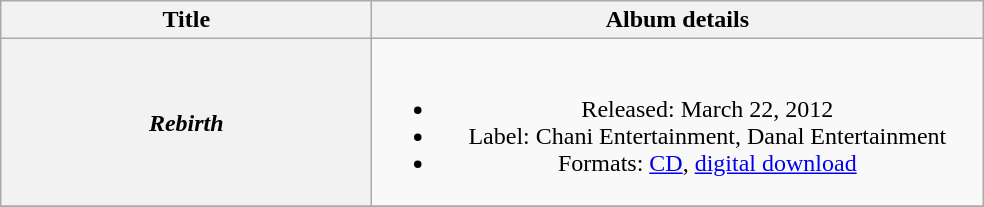<table class="wikitable plainrowheaders" style="text-align:center;">
<tr>
<th scope="col" style="width:15em;">Title</th>
<th scope="col" style="width:25em;">Album details</th>
</tr>
<tr>
<th scope="row"><em>Rebirth</em></th>
<td><br><ul><li>Released: March 22, 2012</li><li>Label: Chani Entertainment, Danal Entertainment</li><li>Formats: <a href='#'>CD</a>, <a href='#'>digital download</a></li></ul></td>
</tr>
<tr>
</tr>
</table>
